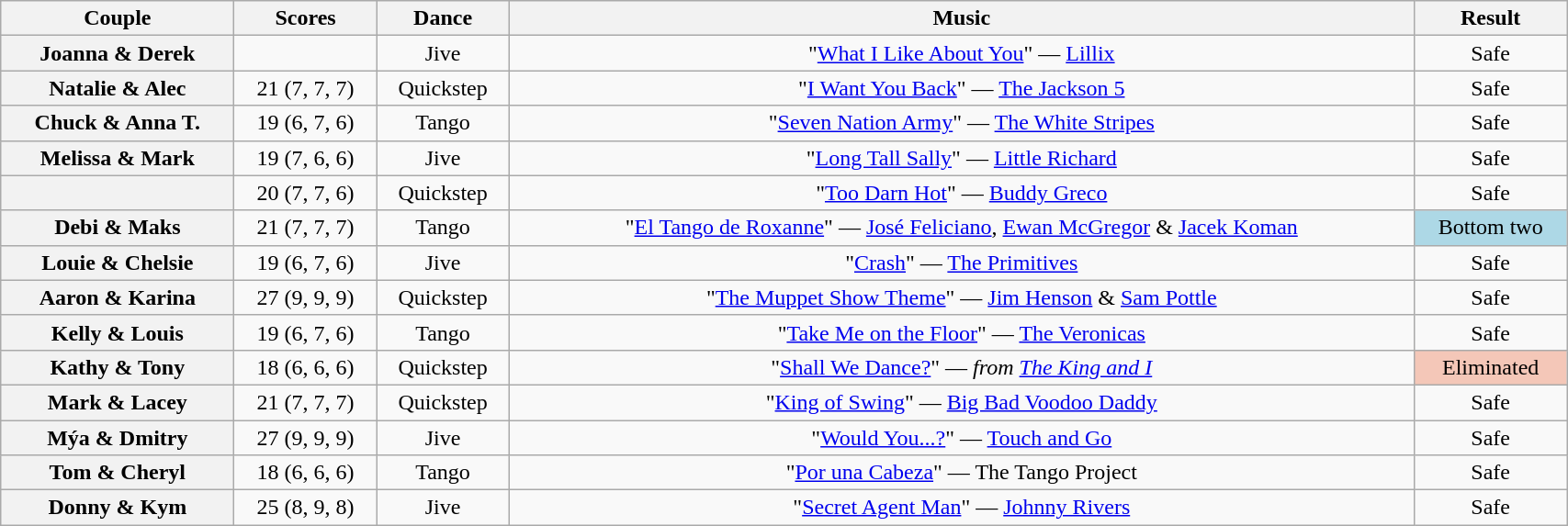<table class="wikitable sortable" style="text-align:center; width:90%">
<tr>
<th scope="col">Couple</th>
<th scope="col">Scores</th>
<th scope="col" class="unsortable">Dance</th>
<th scope="col" class="unsortable">Music</th>
<th scope="col" class="unsortable">Result</th>
</tr>
<tr>
<th scope="row">Joanna & Derek</th>
<td></td>
<td>Jive</td>
<td>"<a href='#'>What I Like About You</a>" — <a href='#'>Lillix</a></td>
<td>Safe</td>
</tr>
<tr>
<th scope="row">Natalie & Alec</th>
<td>21 (7, 7, 7)</td>
<td>Quickstep</td>
<td>"<a href='#'>I Want You Back</a>" — <a href='#'>The Jackson 5</a></td>
<td>Safe</td>
</tr>
<tr>
<th scope="row">Chuck & Anna T.</th>
<td>19 (6, 7, 6)</td>
<td>Tango</td>
<td>"<a href='#'>Seven Nation Army</a>" — <a href='#'>The White Stripes</a></td>
<td>Safe</td>
</tr>
<tr>
<th scope="row">Melissa & Mark</th>
<td>19 (7, 6, 6)</td>
<td>Jive</td>
<td>"<a href='#'>Long Tall Sally</a>" — <a href='#'>Little Richard</a></td>
<td>Safe</td>
</tr>
<tr>
<th scope="row"></th>
<td>20 (7, 7, 6)</td>
<td>Quickstep</td>
<td>"<a href='#'>Too Darn Hot</a>" — <a href='#'>Buddy Greco</a></td>
<td>Safe</td>
</tr>
<tr>
<th scope="row">Debi & Maks</th>
<td>21 (7, 7, 7)</td>
<td>Tango</td>
<td>"<a href='#'>El Tango de Roxanne</a>" — <a href='#'>José Feliciano</a>, <a href='#'>Ewan McGregor</a> & <a href='#'>Jacek Koman</a></td>
<td bgcolor=lightblue>Bottom two</td>
</tr>
<tr>
<th scope="row">Louie & Chelsie</th>
<td>19 (6, 7, 6)</td>
<td>Jive</td>
<td>"<a href='#'>Crash</a>" — <a href='#'>The Primitives</a></td>
<td>Safe</td>
</tr>
<tr>
<th scope="row">Aaron & Karina</th>
<td>27 (9, 9, 9)</td>
<td>Quickstep</td>
<td>"<a href='#'>The Muppet Show Theme</a>" — <a href='#'>Jim Henson</a> & <a href='#'>Sam Pottle</a></td>
<td>Safe</td>
</tr>
<tr>
<th scope="row">Kelly & Louis</th>
<td>19 (6, 7, 6)</td>
<td>Tango</td>
<td>"<a href='#'>Take Me on the Floor</a>" — <a href='#'>The Veronicas</a></td>
<td>Safe</td>
</tr>
<tr>
<th scope="row">Kathy & Tony</th>
<td>18 (6, 6, 6)</td>
<td>Quickstep</td>
<td>"<a href='#'>Shall We Dance?</a>" — <em>from <a href='#'>The King and I</a></em></td>
<td bgcolor=f4c7b8>Eliminated</td>
</tr>
<tr>
<th scope="row">Mark & Lacey</th>
<td>21 (7, 7, 7)</td>
<td>Quickstep</td>
<td>"<a href='#'>King of Swing</a>" — <a href='#'>Big Bad Voodoo Daddy</a></td>
<td>Safe</td>
</tr>
<tr>
<th scope="row">Mýa & Dmitry</th>
<td>27 (9, 9, 9)</td>
<td>Jive</td>
<td>"<a href='#'>Would You...?</a>" — <a href='#'>Touch and Go</a></td>
<td>Safe</td>
</tr>
<tr>
<th scope="row">Tom & Cheryl</th>
<td>18 (6, 6, 6)</td>
<td>Tango</td>
<td>"<a href='#'>Por una Cabeza</a>" — The Tango Project</td>
<td>Safe</td>
</tr>
<tr>
<th scope="row">Donny & Kym</th>
<td>25 (8, 9, 8)</td>
<td>Jive</td>
<td>"<a href='#'>Secret Agent Man</a>" — <a href='#'>Johnny Rivers</a></td>
<td>Safe</td>
</tr>
</table>
